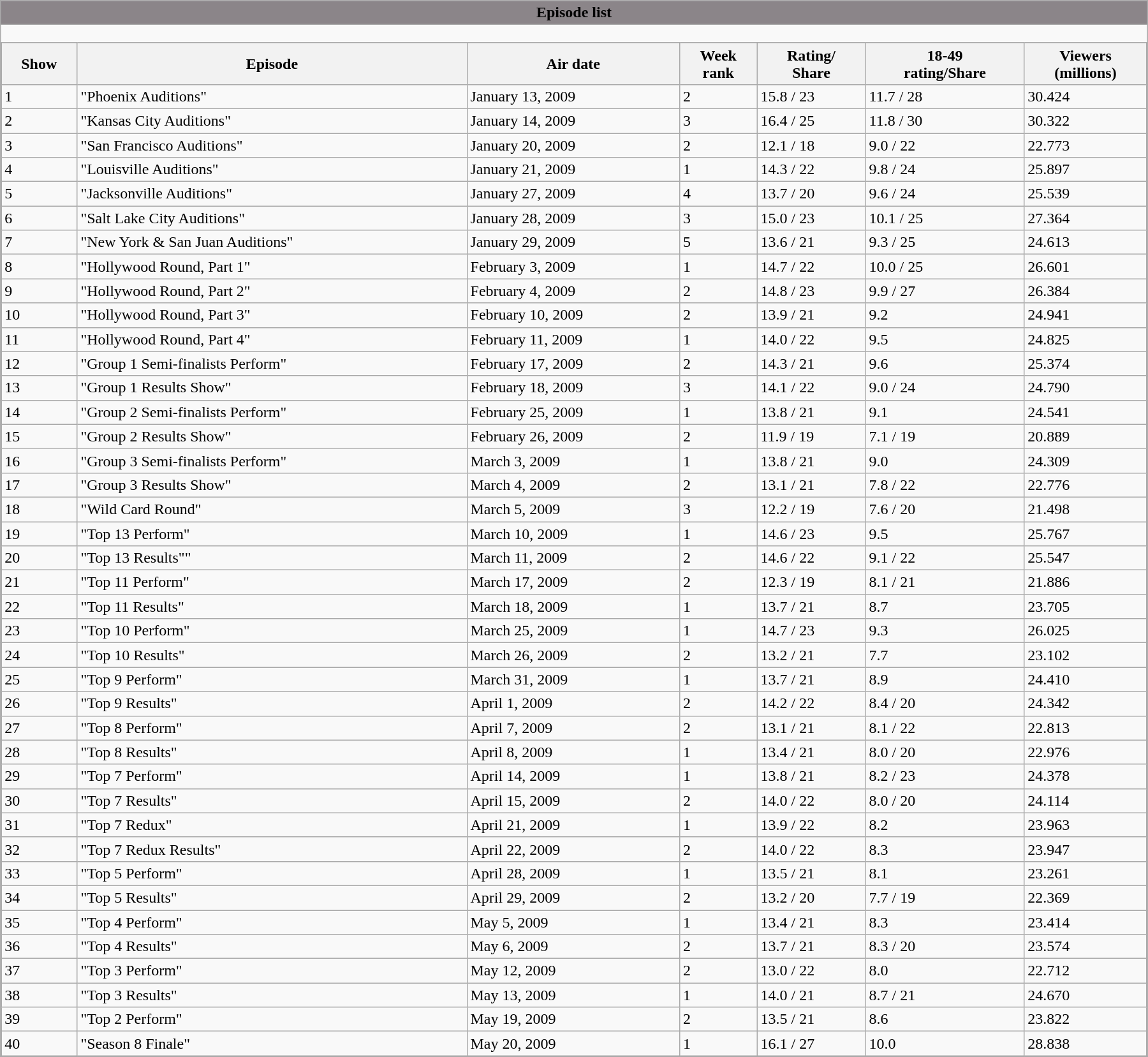<table class="wikitable collapsible" style="width:95%; margin:1em auto 1em auto;">
<tr>
<th style="background:#8b8589;"><strong>Episode list</strong></th>
</tr>
<tr>
<td style="padding:0; border:none;"><br><table class="wikitable sortable" style="margin:0; width:100%;">
<tr>
<th>Show</th>
<th>Episode</th>
<th>Air date</th>
<th>Week<br>rank</th>
<th>Rating/<br>Share</th>
<th>18-49<br>rating/Share</th>
<th>Viewers<br>(millions)</th>
</tr>
<tr>
<td>1</td>
<td>"Phoenix Auditions"</td>
<td>January 13, 2009</td>
<td>2</td>
<td>15.8 / 23</td>
<td>11.7 / 28</td>
<td>30.424</td>
</tr>
<tr>
<td>2</td>
<td>"Kansas City Auditions"</td>
<td>January 14, 2009</td>
<td>3</td>
<td>16.4 / 25</td>
<td>11.8 / 30</td>
<td>30.322</td>
</tr>
<tr>
<td>3</td>
<td>"San Francisco Auditions"</td>
<td>January 20, 2009</td>
<td>2</td>
<td>12.1 / 18</td>
<td>9.0 / 22</td>
<td>22.773</td>
</tr>
<tr>
<td>4</td>
<td>"Louisville Auditions"</td>
<td>January 21, 2009</td>
<td>1</td>
<td>14.3 / 22</td>
<td>9.8 / 24</td>
<td>25.897</td>
</tr>
<tr>
<td>5</td>
<td>"Jacksonville Auditions"</td>
<td>January 27, 2009</td>
<td>4</td>
<td>13.7 / 20</td>
<td>9.6 / 24</td>
<td>25.539</td>
</tr>
<tr>
<td>6</td>
<td>"Salt Lake City Auditions"</td>
<td>January 28, 2009</td>
<td>3</td>
<td>15.0 / 23</td>
<td>10.1 / 25</td>
<td>27.364</td>
</tr>
<tr>
<td>7</td>
<td>"New York & San Juan Auditions"</td>
<td>January 29, 2009</td>
<td>5</td>
<td>13.6 / 21</td>
<td>9.3 / 25</td>
<td>24.613</td>
</tr>
<tr>
<td>8</td>
<td>"Hollywood Round, Part 1"</td>
<td>February 3, 2009</td>
<td>1</td>
<td>14.7 / 22</td>
<td>10.0 / 25</td>
<td>26.601</td>
</tr>
<tr>
<td>9</td>
<td>"Hollywood Round, Part 2"</td>
<td>February 4, 2009</td>
<td>2</td>
<td>14.8 / 23</td>
<td>9.9 / 27</td>
<td>26.384</td>
</tr>
<tr>
<td>10</td>
<td>"Hollywood Round, Part 3"</td>
<td>February 10, 2009</td>
<td>2</td>
<td>13.9 / 21</td>
<td>9.2</td>
<td>24.941</td>
</tr>
<tr>
<td>11</td>
<td>"Hollywood Round, Part 4"</td>
<td>February 11, 2009</td>
<td>1</td>
<td>14.0 / 22</td>
<td>9.5</td>
<td>24.825</td>
</tr>
<tr>
<td>12</td>
<td>"Group 1 Semi-finalists Perform"</td>
<td>February 17, 2009</td>
<td>2</td>
<td>14.3 / 21</td>
<td>9.6</td>
<td>25.374</td>
</tr>
<tr>
<td>13</td>
<td>"Group 1 Results Show"</td>
<td>February 18, 2009</td>
<td>3</td>
<td>14.1 / 22</td>
<td>9.0 / 24</td>
<td>24.790</td>
</tr>
<tr>
<td>14</td>
<td>"Group 2 Semi-finalists Perform"</td>
<td>February 25, 2009</td>
<td>1</td>
<td>13.8 / 21</td>
<td>9.1</td>
<td>24.541</td>
</tr>
<tr>
<td>15</td>
<td>"Group 2 Results Show"</td>
<td>February 26, 2009</td>
<td>2</td>
<td>11.9 / 19</td>
<td>7.1 / 19</td>
<td>20.889</td>
</tr>
<tr>
<td>16</td>
<td>"Group 3 Semi-finalists Perform"</td>
<td>March 3, 2009</td>
<td>1</td>
<td>13.8 / 21</td>
<td>9.0</td>
<td>24.309</td>
</tr>
<tr>
<td>17</td>
<td>"Group 3 Results Show"</td>
<td>March 4, 2009</td>
<td>2</td>
<td>13.1 / 21</td>
<td>7.8 / 22</td>
<td>22.776</td>
</tr>
<tr>
<td>18</td>
<td>"Wild Card Round"</td>
<td>March 5, 2009</td>
<td>3</td>
<td>12.2 / 19</td>
<td>7.6 / 20</td>
<td>21.498</td>
</tr>
<tr>
<td>19</td>
<td>"Top 13 Perform"</td>
<td>March 10, 2009</td>
<td>1</td>
<td>14.6 / 23</td>
<td>9.5</td>
<td>25.767</td>
</tr>
<tr>
<td>20</td>
<td>"Top 13 Results""</td>
<td>March 11, 2009</td>
<td>2</td>
<td>14.6 / 22</td>
<td>9.1 / 22</td>
<td>25.547</td>
</tr>
<tr>
<td>21</td>
<td>"Top 11 Perform"</td>
<td>March 17, 2009</td>
<td>2</td>
<td>12.3 / 19</td>
<td>8.1 / 21</td>
<td>21.886</td>
</tr>
<tr>
<td>22</td>
<td>"Top 11 Results"</td>
<td>March 18, 2009</td>
<td>1</td>
<td>13.7 / 21</td>
<td>8.7</td>
<td>23.705</td>
</tr>
<tr>
<td>23</td>
<td>"Top 10 Perform"</td>
<td>March 25, 2009</td>
<td>1</td>
<td>14.7 / 23</td>
<td>9.3</td>
<td>26.025</td>
</tr>
<tr>
<td>24</td>
<td>"Top 10 Results"</td>
<td>March 26, 2009</td>
<td>2</td>
<td>13.2 / 21</td>
<td>7.7</td>
<td>23.102</td>
</tr>
<tr>
<td>25</td>
<td>"Top 9 Perform"</td>
<td>March 31, 2009</td>
<td>1</td>
<td>13.7 / 21</td>
<td>8.9</td>
<td>24.410</td>
</tr>
<tr>
<td>26</td>
<td>"Top 9 Results"</td>
<td>April 1, 2009</td>
<td>2</td>
<td>14.2 / 22</td>
<td>8.4 / 20</td>
<td>24.342</td>
</tr>
<tr>
<td>27</td>
<td>"Top 8 Perform"</td>
<td>April 7, 2009</td>
<td>2</td>
<td>13.1 / 21</td>
<td>8.1 / 22</td>
<td>22.813</td>
</tr>
<tr>
<td>28</td>
<td>"Top 8 Results"</td>
<td>April 8, 2009</td>
<td>1</td>
<td>13.4 / 21</td>
<td>8.0 / 20</td>
<td>22.976</td>
</tr>
<tr>
<td>29</td>
<td>"Top 7 Perform"</td>
<td>April 14, 2009</td>
<td>1</td>
<td>13.8 / 21</td>
<td>8.2 / 23</td>
<td>24.378</td>
</tr>
<tr>
<td>30</td>
<td>"Top 7 Results"</td>
<td>April 15, 2009</td>
<td>2</td>
<td>14.0 / 22</td>
<td>8.0 / 20</td>
<td>24.114</td>
</tr>
<tr>
<td>31</td>
<td>"Top 7 Redux"</td>
<td>April 21, 2009</td>
<td>1</td>
<td>13.9 / 22</td>
<td>8.2</td>
<td>23.963</td>
</tr>
<tr>
<td>32</td>
<td>"Top 7 Redux Results"</td>
<td>April 22, 2009</td>
<td>2</td>
<td>14.0 / 22</td>
<td>8.3</td>
<td>23.947</td>
</tr>
<tr>
<td>33</td>
<td>"Top 5 Perform"</td>
<td>April 28, 2009</td>
<td>1</td>
<td>13.5 / 21</td>
<td>8.1</td>
<td>23.261</td>
</tr>
<tr>
<td>34</td>
<td>"Top 5 Results"</td>
<td>April 29, 2009</td>
<td>2</td>
<td>13.2 / 20</td>
<td>7.7 / 19</td>
<td>22.369</td>
</tr>
<tr>
<td>35</td>
<td>"Top 4 Perform"</td>
<td>May 5, 2009</td>
<td>1</td>
<td>13.4 / 21</td>
<td>8.3</td>
<td>23.414</td>
</tr>
<tr>
<td>36</td>
<td>"Top 4 Results"</td>
<td>May 6, 2009</td>
<td>2</td>
<td>13.7 / 21</td>
<td>8.3 / 20</td>
<td>23.574</td>
</tr>
<tr>
<td>37</td>
<td>"Top 3 Perform"</td>
<td>May 12, 2009</td>
<td>2</td>
<td>13.0 / 22</td>
<td>8.0</td>
<td>22.712</td>
</tr>
<tr>
<td>38</td>
<td>"Top 3 Results"</td>
<td>May 13, 2009</td>
<td>1</td>
<td>14.0 / 21</td>
<td>8.7 / 21</td>
<td>24.670</td>
</tr>
<tr>
<td>39</td>
<td>"Top 2 Perform"</td>
<td>May 19, 2009</td>
<td>2</td>
<td>13.5 / 21</td>
<td>8.6</td>
<td>23.822</td>
</tr>
<tr>
<td>40</td>
<td>"Season 8 Finale"</td>
<td>May 20, 2009</td>
<td>1</td>
<td>16.1 / 27</td>
<td>10.0</td>
<td>28.838</td>
</tr>
</table>
</td>
</tr>
</table>
